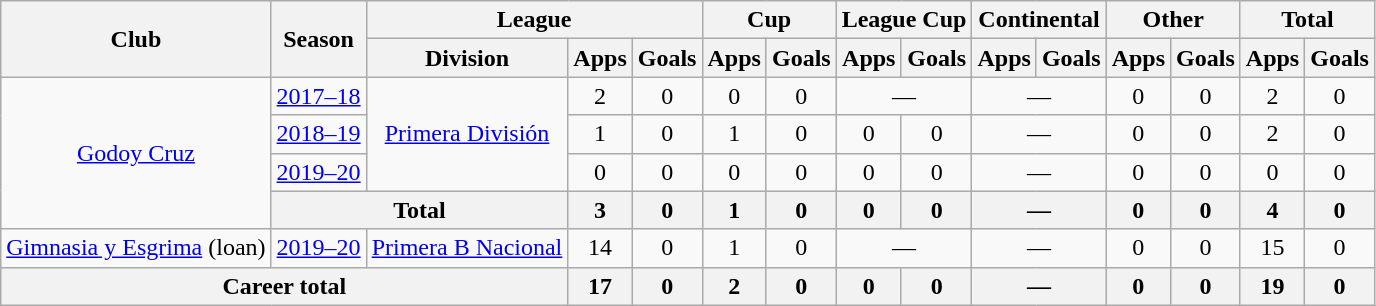<table class="wikitable" style="text-align:center">
<tr>
<th rowspan="2">Club</th>
<th rowspan="2">Season</th>
<th colspan="3">League</th>
<th colspan="2">Cup</th>
<th colspan="2">League Cup</th>
<th colspan="2">Continental</th>
<th colspan="2">Other</th>
<th colspan="2">Total</th>
</tr>
<tr>
<th>Division</th>
<th>Apps</th>
<th>Goals</th>
<th>Apps</th>
<th>Goals</th>
<th>Apps</th>
<th>Goals</th>
<th>Apps</th>
<th>Goals</th>
<th>Apps</th>
<th>Goals</th>
<th>Apps</th>
<th>Goals</th>
</tr>
<tr>
<td rowspan="4"><a href='#'>Godoy Cruz</a></td>
<td><a href='#'>2017–18</a></td>
<td rowspan="3"><a href='#'>Primera División</a></td>
<td>2</td>
<td>0</td>
<td>0</td>
<td>0</td>
<td colspan="2">—</td>
<td colspan="2">—</td>
<td>0</td>
<td>0</td>
<td>2</td>
<td>0</td>
</tr>
<tr>
<td><a href='#'>2018–19</a></td>
<td>1</td>
<td>0</td>
<td>1</td>
<td>0</td>
<td>0</td>
<td>0</td>
<td colspan="2">—</td>
<td>0</td>
<td>0</td>
<td>2</td>
<td>0</td>
</tr>
<tr>
<td><a href='#'>2019–20</a></td>
<td>0</td>
<td>0</td>
<td>0</td>
<td>0</td>
<td>0</td>
<td>0</td>
<td colspan="2">—</td>
<td>0</td>
<td>0</td>
<td>0</td>
<td>0</td>
</tr>
<tr>
<th colspan="2">Total</th>
<th>3</th>
<th>0</th>
<th>1</th>
<th>0</th>
<th>0</th>
<th>0</th>
<th colspan="2">—</th>
<th>0</th>
<th>0</th>
<th>4</th>
<th>0</th>
</tr>
<tr>
<td rowspan="1"><a href='#'>Gimnasia y Esgrima</a> (loan)</td>
<td><a href='#'>2019–20</a></td>
<td rowspan="1"><a href='#'>Primera B Nacional</a></td>
<td>14</td>
<td>0</td>
<td>1</td>
<td>0</td>
<td colspan="2">—</td>
<td colspan="2">—</td>
<td>0</td>
<td>0</td>
<td>15</td>
<td>0</td>
</tr>
<tr>
<th colspan="3">Career total</th>
<th>17</th>
<th>0</th>
<th>2</th>
<th>0</th>
<th>0</th>
<th>0</th>
<th colspan="2">—</th>
<th>0</th>
<th>0</th>
<th>19</th>
<th>0</th>
</tr>
</table>
